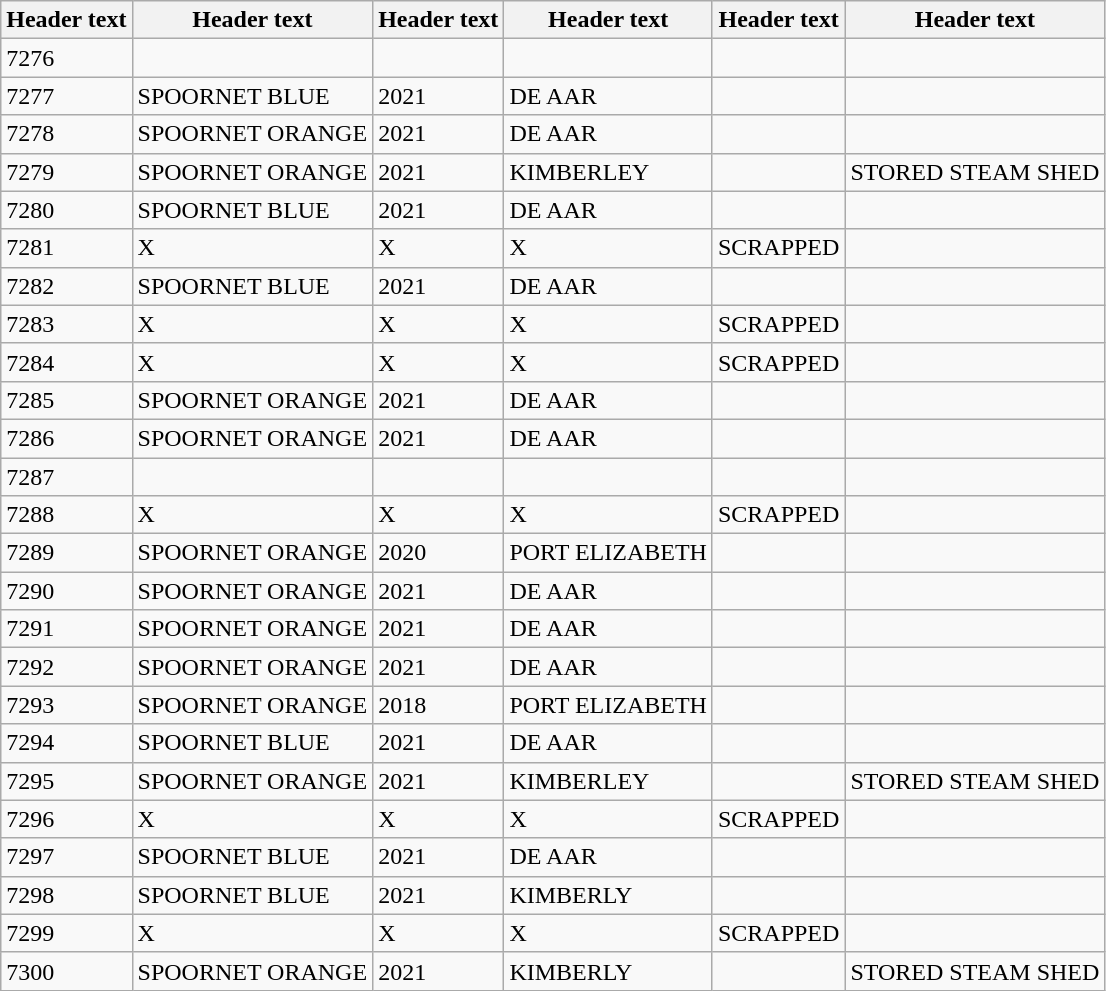<table class="wikitable">
<tr>
<th>Header text</th>
<th>Header text</th>
<th>Header text</th>
<th>Header text</th>
<th>Header text</th>
<th>Header text</th>
</tr>
<tr>
<td>7276</td>
<td></td>
<td></td>
<td></td>
<td></td>
<td></td>
</tr>
<tr>
<td>7277</td>
<td>SPOORNET BLUE</td>
<td>2021</td>
<td>DE AAR</td>
<td></td>
<td></td>
</tr>
<tr>
<td>7278</td>
<td>SPOORNET ORANGE</td>
<td>2021</td>
<td>DE AAR</td>
<td></td>
<td></td>
</tr>
<tr>
<td>7279</td>
<td>SPOORNET ORANGE</td>
<td>2021</td>
<td>KIMBERLEY</td>
<td></td>
<td>STORED STEAM SHED</td>
</tr>
<tr>
<td>7280</td>
<td>SPOORNET BLUE</td>
<td>2021</td>
<td>DE AAR</td>
<td></td>
<td></td>
</tr>
<tr>
<td>7281</td>
<td>X</td>
<td>X</td>
<td>X</td>
<td>SCRAPPED</td>
<td></td>
</tr>
<tr>
<td>7282</td>
<td>SPOORNET BLUE</td>
<td>2021</td>
<td>DE AAR</td>
<td></td>
<td></td>
</tr>
<tr>
<td>7283</td>
<td>X</td>
<td>X</td>
<td>X</td>
<td>SCRAPPED</td>
<td></td>
</tr>
<tr>
<td>7284</td>
<td>X</td>
<td>X</td>
<td>X</td>
<td>SCRAPPED</td>
<td></td>
</tr>
<tr>
<td>7285</td>
<td>SPOORNET ORANGE</td>
<td>2021</td>
<td>DE AAR</td>
<td></td>
<td></td>
</tr>
<tr>
<td>7286</td>
<td>SPOORNET ORANGE</td>
<td>2021</td>
<td>DE AAR</td>
<td></td>
<td></td>
</tr>
<tr>
<td>7287</td>
<td></td>
<td></td>
<td></td>
<td></td>
<td></td>
</tr>
<tr>
<td>7288</td>
<td>X</td>
<td>X</td>
<td>X</td>
<td>SCRAPPED</td>
<td></td>
</tr>
<tr>
<td>7289</td>
<td>SPOORNET ORANGE</td>
<td>2020</td>
<td>PORT ELIZABETH</td>
<td></td>
<td></td>
</tr>
<tr>
<td>7290</td>
<td>SPOORNET ORANGE</td>
<td>2021</td>
<td>DE AAR</td>
<td></td>
<td></td>
</tr>
<tr>
<td>7291</td>
<td>SPOORNET ORANGE</td>
<td>2021</td>
<td>DE AAR</td>
<td></td>
<td></td>
</tr>
<tr>
<td>7292</td>
<td>SPOORNET ORANGE</td>
<td>2021</td>
<td>DE AAR</td>
<td></td>
<td></td>
</tr>
<tr>
<td>7293</td>
<td>SPOORNET ORANGE</td>
<td>2018</td>
<td>PORT ELIZABETH</td>
<td></td>
<td></td>
</tr>
<tr>
<td>7294</td>
<td>SPOORNET BLUE</td>
<td>2021</td>
<td>DE AAR</td>
<td></td>
<td></td>
</tr>
<tr>
<td>7295</td>
<td>SPOORNET ORANGE</td>
<td>2021</td>
<td>KIMBERLEY</td>
<td></td>
<td>STORED STEAM SHED</td>
</tr>
<tr>
<td>7296</td>
<td>X</td>
<td>X</td>
<td>X</td>
<td>SCRAPPED</td>
<td></td>
</tr>
<tr>
<td>7297</td>
<td>SPOORNET BLUE</td>
<td>2021</td>
<td>DE AAR</td>
<td></td>
<td></td>
</tr>
<tr>
<td>7298</td>
<td>SPOORNET BLUE</td>
<td>2021</td>
<td>KIMBERLY</td>
<td></td>
<td></td>
</tr>
<tr>
<td>7299</td>
<td>X</td>
<td>X</td>
<td>X</td>
<td>SCRAPPED</td>
<td></td>
</tr>
<tr>
<td>7300</td>
<td>SPOORNET ORANGE</td>
<td>2021</td>
<td>KIMBERLY</td>
<td></td>
<td>STORED STEAM SHED</td>
</tr>
</table>
